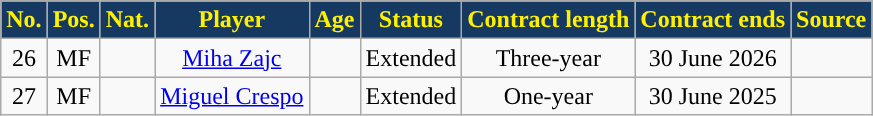<table class="wikitable plainrowheaders sortable" style="text-align: center;">
<tr>
<th style="background:#163962; color:#FFF000; ">No.</th>
<th style="background:#163962; color:#FFF000; ">Pos.</th>
<th style="background:#163962; color:#FFF000; ">Nat.</th>
<th style="background:#163962; color:#FFF000; ">Player</th>
<th style="background:#163962; color:#FFF000; ">Age</th>
<th style="background:#163962; color:#FFF000; ">Status</th>
<th style="background:#163962; color:#FFF000; ">Contract length</th>
<th style="background:#163962; color:#FFF000; ">Contract ends</th>
<th style="background:#163962; color:#FFF000; ">Source</th>
</tr>
<tr>
<td align=center>26</td>
<td align=center>MF</td>
<td align=center></td>
<td><a href='#'>Miha Zajc</a></td>
<td></td>
<td>Extended</td>
<td>Three-year</td>
<td>30 June 2026</td>
<td></td>
</tr>
<tr>
<td align=center>27</td>
<td align=center>MF</td>
<td align=center></td>
<td><a href='#'>Miguel Crespo</a></td>
<td></td>
<td>Extended</td>
<td>One-year</td>
<td>30 June 2025</td>
<td></td>
</tr>
</table>
